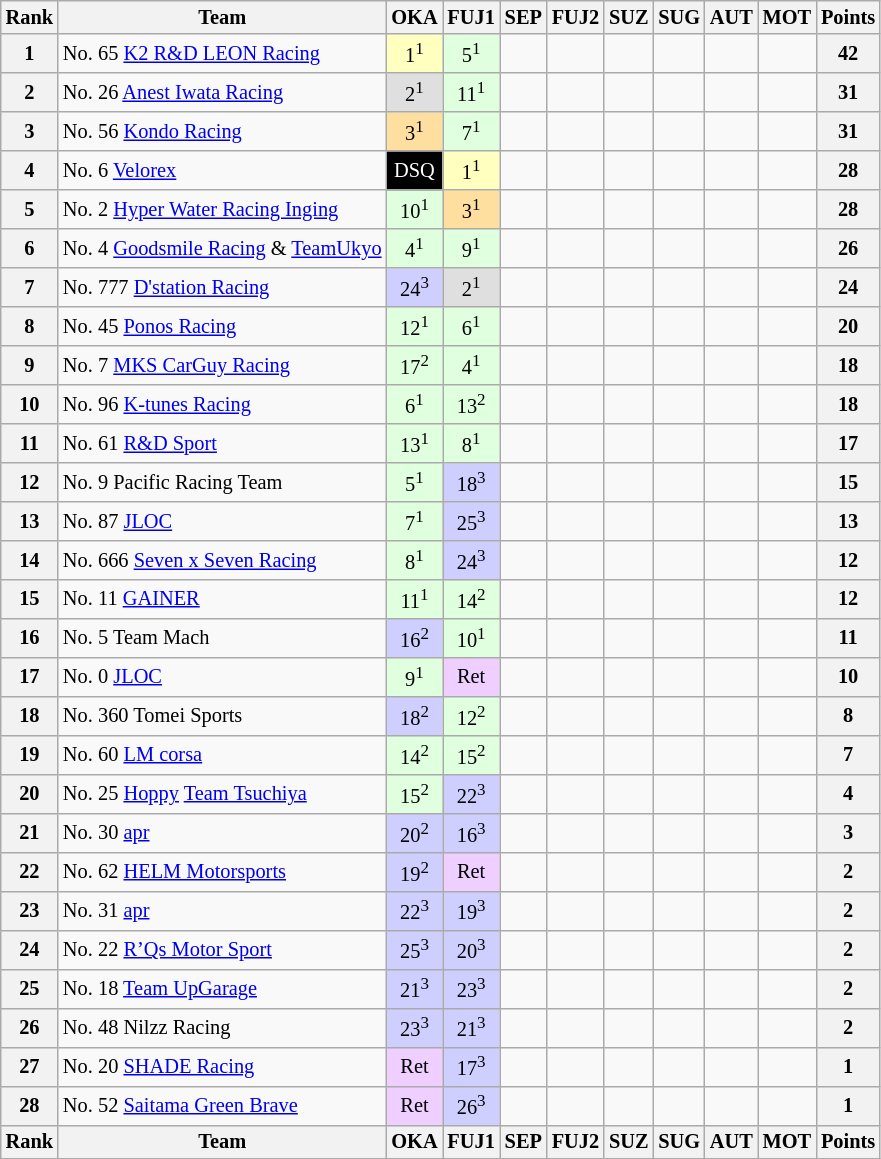<table class="wikitable" style="font-size:85%; text-align:center">
<tr>
<th>Rank</th>
<th>Team</th>
<th>OKA</th>
<th>FUJ1</th>
<th>SEP</th>
<th>FUJ2</th>
<th>SUZ</th>
<th>SUG</th>
<th>AUT</th>
<th>MOT</th>
<th>Points</th>
</tr>
<tr>
<th>1</th>
<td align="left"> No. 65 <a href='#'>K2 R&D LEON Racing</a></td>
<td style="background:#FFFFBF;">1<sup>1</sup></td>
<td style="background:#DFFFDF;">5<sup>1</sup></td>
<td></td>
<td></td>
<td></td>
<td></td>
<td></td>
<td></td>
<th>42</th>
</tr>
<tr>
<th>2</th>
<td align="left"> No. 26 <a href='#'>Anest Iwata Racing</a></td>
<td style="background:#DFDFDF;">2<sup>1</sup></td>
<td style="background:#DFFFDF;">11<sup>1</sup></td>
<td></td>
<td></td>
<td></td>
<td></td>
<td></td>
<td></td>
<th>31</th>
</tr>
<tr>
<th>3</th>
<td align="left"> No. 56 <a href='#'>Kondo Racing</a></td>
<td style="background:#FFDF9F;">3<sup>1</sup></td>
<td style="background:#DFFFDF;">7<sup>1</sup></td>
<td></td>
<td></td>
<td></td>
<td></td>
<td></td>
<td></td>
<th>31</th>
</tr>
<tr>
<th>4</th>
<td align="left"> No. 6 <a href='#'>Velorex</a></td>
<td style="background-color:#000000;color:white">DSQ</td>
<td style="background:#FFFFBF;">1<sup>1</sup></td>
<td></td>
<td></td>
<td></td>
<td></td>
<td></td>
<td></td>
<th>28</th>
</tr>
<tr>
<th>5</th>
<td align="left"> No. 2 <a href='#'>Hyper Water Racing Inging</a></td>
<td style="background:#DFFFDF;">10<sup>1</sup></td>
<td style="background:#FFDF9F;">3<sup>1</sup></td>
<td></td>
<td></td>
<td></td>
<td></td>
<td></td>
<td></td>
<th>28</th>
</tr>
<tr>
<th>6</th>
<td align="left"> No. 4 <a href='#'>Goodsmile Racing</a> & <a href='#'>TeamUkyo</a></td>
<td style="background:#DFFFDF;">4<sup>1</sup></td>
<td style="background:#DFFFDF;">9<sup>1</sup></td>
<td></td>
<td></td>
<td></td>
<td></td>
<td></td>
<td></td>
<th>26</th>
</tr>
<tr>
<th>7</th>
<td align="left"> No. 777 <a href='#'>D'station Racing</a></td>
<td style="background:#CFCFFF;">24<sup>3</sup></td>
<td style="background:#DFDFDF;">2<sup>1</sup></td>
<td></td>
<td></td>
<td></td>
<td></td>
<td></td>
<td></td>
<th>24</th>
</tr>
<tr>
<th>8</th>
<td align="left"> No. 45 <a href='#'>Ponos Racing</a></td>
<td style="background:#DFFFDF;">12<sup>1</sup></td>
<td style="background:#DFFFDF;">6<sup>1</sup></td>
<td></td>
<td></td>
<td></td>
<td></td>
<td></td>
<td></td>
<th>20</th>
</tr>
<tr>
<th>9</th>
<td align="left"> No. 7 <a href='#'>MKS CarGuy Racing</a></td>
<td style="background:#DFFFDF;">17<sup>2</sup></td>
<td style="background:#DFFFDF;">4<sup>1</sup></td>
<td></td>
<td></td>
<td></td>
<td></td>
<td></td>
<td></td>
<th>18</th>
</tr>
<tr>
<th>10</th>
<td align="left"> No. 96 <a href='#'>K-tunes Racing</a></td>
<td style="background:#DFFFDF;">6<sup>1</sup></td>
<td style="background:#DFFFDF;">13<sup>2</sup></td>
<td></td>
<td></td>
<td></td>
<td></td>
<td></td>
<td></td>
<th>18</th>
</tr>
<tr>
<th>11</th>
<td align="left"> No. 61 <a href='#'>R&D Sport</a></td>
<td style="background:#DFFFDF;">13<sup>1</sup></td>
<td style="background:#DFFFDF;">8<sup>1</sup></td>
<td></td>
<td></td>
<td></td>
<td></td>
<td></td>
<td></td>
<th>17</th>
</tr>
<tr>
<th>12</th>
<td align="left"> No. 9 Pacific Racing Team</td>
<td style="background:#DFFFDF;">5<sup>1</sup></td>
<td style="background:#CFCFFF;">18<sup>3</sup></td>
<td></td>
<td></td>
<td></td>
<td></td>
<td></td>
<td></td>
<th>15</th>
</tr>
<tr>
<th>13</th>
<td align="left"> No. 87 <a href='#'>JLOC</a></td>
<td style="background:#DFFFDF;">7<sup>1</sup></td>
<td style="background:#CFCFFF;">25<sup>3</sup></td>
<td></td>
<td></td>
<td></td>
<td></td>
<td></td>
<td></td>
<th>13</th>
</tr>
<tr>
<th>14</th>
<td align="left"> No. 666 <a href='#'>Seven x Seven Racing</a></td>
<td style="background:#DFFFDF;">8<sup>1</sup></td>
<td style="background:#CFCFFF;">24<sup>3</sup></td>
<td></td>
<td></td>
<td></td>
<td></td>
<td></td>
<td></td>
<th>12</th>
</tr>
<tr>
<th>15</th>
<td align="left"> No. 11 <a href='#'>GAINER</a></td>
<td style="background:#DFFFDF;">11<sup>1</sup></td>
<td style="background:#DFFFDF;">14<sup>2</sup></td>
<td></td>
<td></td>
<td></td>
<td></td>
<td></td>
<td></td>
<th>12</th>
</tr>
<tr>
<th>16</th>
<td align="left"> No. 5 Team Mach</td>
<td style="background:#CFCFFF;">16<sup>2</sup></td>
<td style="background:#DFFFDF;">10<sup>1</sup></td>
<td></td>
<td></td>
<td></td>
<td></td>
<td></td>
<td></td>
<th>11</th>
</tr>
<tr>
<th>17</th>
<td align="left"> No. 0 <a href='#'>JLOC</a></td>
<td style="background:#DFFFDF;">9<sup>1</sup></td>
<td style="background:#EFCFFF;">Ret</td>
<td></td>
<td></td>
<td></td>
<td></td>
<td></td>
<td></td>
<th>10</th>
</tr>
<tr>
<th>18</th>
<td align="left"> No. 360 Tomei Sports</td>
<td style="background:#CFCFFF;">18<sup>2</sup></td>
<td style="background:#DFFFDF;">12<sup>2</sup></td>
<td></td>
<td></td>
<td></td>
<td></td>
<td></td>
<td></td>
<th>8</th>
</tr>
<tr>
<th>19</th>
<td align="left"> No. 60 <a href='#'>LM corsa</a></td>
<td style="background:#DFFFDF;">14<sup>2</sup></td>
<td style="background:#DFFFDF;">15<sup>2</sup></td>
<td></td>
<td></td>
<td></td>
<td></td>
<td></td>
<td></td>
<th>7</th>
</tr>
<tr>
<th>20</th>
<td align="left"> No. 25 <a href='#'>Hoppy</a> <a href='#'>Team Tsuchiya</a></td>
<td style="background:#DFFFDF;">15<sup>2</sup></td>
<td style="background:#CFCFFF;">22<sup>3</sup></td>
<td></td>
<td></td>
<td></td>
<td></td>
<td></td>
<td></td>
<th>4</th>
</tr>
<tr>
<th>21</th>
<td align="left"> No. 30 <a href='#'>apr</a></td>
<td style="background:#CFCFFF;">20<sup>2</sup></td>
<td style="background:#CFCFFF;">16<sup>3</sup></td>
<td></td>
<td></td>
<td></td>
<td></td>
<td></td>
<td></td>
<th>3</th>
</tr>
<tr>
<th>22</th>
<td align="left"> No. 62 <a href='#'>HELM Motorsports</a></td>
<td style="background:#CFCFFF;">19<sup>2</sup></td>
<td style="background:#EFCFFF;">Ret</td>
<td></td>
<td></td>
<td></td>
<td></td>
<td></td>
<td></td>
<th>2</th>
</tr>
<tr>
<th>23</th>
<td align="left"> No. 31 <a href='#'>apr</a></td>
<td style="background:#CFCFFF;">22<sup>3</sup></td>
<td style="background:#CFCFFF;">19<sup>3</sup></td>
<td></td>
<td></td>
<td></td>
<td></td>
<td></td>
<td></td>
<th>2</th>
</tr>
<tr>
<th>24</th>
<td align="left"> No. 22 <a href='#'>R’Qs Motor Sport</a></td>
<td style="background:#CFCFFF;">25<sup>3</sup></td>
<td style="background:#CFCFFF;">20<sup>3</sup></td>
<td></td>
<td></td>
<td></td>
<td></td>
<td></td>
<td></td>
<th>2</th>
</tr>
<tr>
<th>25</th>
<td align="left"> No. 18 <a href='#'>Team UpGarage</a></td>
<td style="background:#CFCFFF;">21<sup>3</sup></td>
<td style="background:#CFCFFF;">23<sup>3</sup></td>
<td></td>
<td></td>
<td></td>
<td></td>
<td></td>
<td></td>
<th>2</th>
</tr>
<tr>
<th>26</th>
<td align="left"> No. 48 Nilzz Racing</td>
<td style="background:#CFCFFF;">23<sup>3</sup></td>
<td style="background:#CFCFFF;">21<sup>3</sup></td>
<td></td>
<td></td>
<td></td>
<td></td>
<td></td>
<td></td>
<th>2</th>
</tr>
<tr>
<th>27</th>
<td align="left"> No. 20 <a href='#'>SHADE Racing</a></td>
<td style="background:#EFCFFF;">Ret</td>
<td style="background:#CFCFFF;">17<sup>3</sup></td>
<td></td>
<td></td>
<td></td>
<td></td>
<td></td>
<td></td>
<th>1</th>
</tr>
<tr>
<th>28</th>
<td align="left"> No. 52 <a href='#'>Saitama Green Brave</a></td>
<td style="background:#EFCFFF;">Ret</td>
<td style="background:#CFCFFF;">26<sup>3</sup></td>
<td></td>
<td></td>
<td></td>
<td></td>
<td></td>
<td></td>
<th>1</th>
</tr>
<tr>
<th>Rank</th>
<th>Team</th>
<th>OKA</th>
<th>FUJ1</th>
<th>SEP</th>
<th>FUJ2</th>
<th>SUZ</th>
<th>SUG</th>
<th>AUT</th>
<th>MOT</th>
<th>Points</th>
</tr>
</table>
